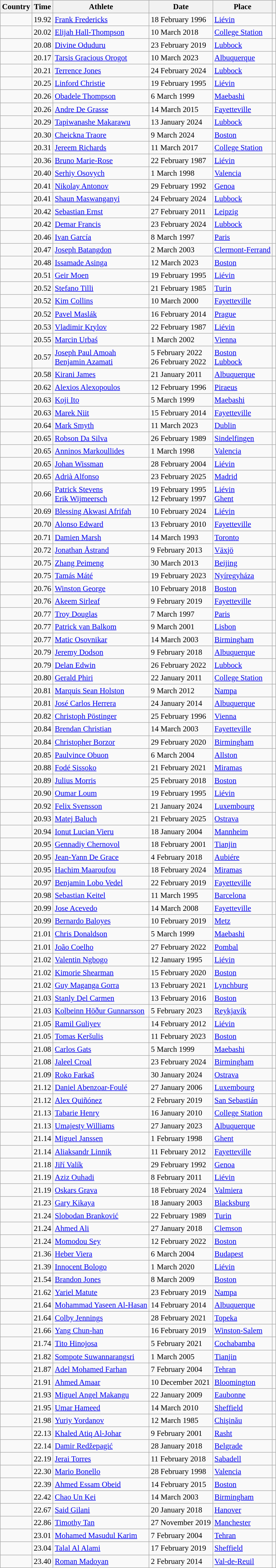<table class="wikitable sortable defaultleft col4right static-row-numbers sticky-header" style="font-size:95%;">
<tr>
<th>Country</th>
<th>Time</th>
<th>Athlete</th>
<th>Date</th>
<th>Place</th>
<th class="unsortable"></th>
</tr>
<tr>
<td></td>
<td>19.92</td>
<td><a href='#'>Frank Fredericks</a></td>
<td>18 February 1996</td>
<td><a href='#'>Liévin</a></td>
<td></td>
</tr>
<tr>
<td></td>
<td>20.02</td>
<td><a href='#'>Elijah Hall-Thompson</a></td>
<td>10 March 2018</td>
<td><a href='#'>College Station</a></td>
<td></td>
</tr>
<tr>
<td></td>
<td>20.08</td>
<td><a href='#'>Divine Oduduru</a></td>
<td>23 February 2019</td>
<td><a href='#'>Lubbock</a></td>
<td></td>
</tr>
<tr>
<td></td>
<td>20.17 </td>
<td><a href='#'>Tarsis Gracious Orogot</a></td>
<td>10 March 2023</td>
<td><a href='#'>Albuquerque</a></td>
<td></td>
</tr>
<tr>
<td></td>
<td>20.21</td>
<td><a href='#'>Terrence Jones</a></td>
<td>24 February 2024</td>
<td><a href='#'>Lubbock</a></td>
<td></td>
</tr>
<tr>
<td></td>
<td>20.25</td>
<td><a href='#'>Linford Christie</a></td>
<td>19 February 1995</td>
<td><a href='#'>Liévin</a></td>
<td></td>
</tr>
<tr>
<td></td>
<td>20.26</td>
<td><a href='#'>Obadele Thompson</a></td>
<td>6 March 1999</td>
<td><a href='#'>Maebashi</a></td>
<td></td>
</tr>
<tr>
<td></td>
<td>20.26</td>
<td><a href='#'>Andre De Grasse</a></td>
<td>14 March 2015</td>
<td><a href='#'>Fayetteville</a></td>
<td></td>
</tr>
<tr>
<td></td>
<td>20.29</td>
<td><a href='#'>Tapiwanashe Makarawu</a></td>
<td>13 January 2024</td>
<td><a href='#'>Lubbock</a></td>
<td></td>
</tr>
<tr>
<td></td>
<td>20.30</td>
<td><a href='#'>Cheickna Traore</a></td>
<td>9 March 2024</td>
<td><a href='#'>Boston</a></td>
<td></td>
</tr>
<tr>
<td></td>
<td>20.31</td>
<td><a href='#'>Jereem Richards</a></td>
<td>11 March 2017</td>
<td><a href='#'>College Station</a></td>
<td></td>
</tr>
<tr>
<td></td>
<td>20.36</td>
<td><a href='#'>Bruno Marie-Rose</a></td>
<td>22 February 1987</td>
<td><a href='#'>Liévin</a></td>
<td></td>
</tr>
<tr>
<td></td>
<td>20.40</td>
<td><a href='#'>Serhiy Osovych</a></td>
<td>1 March 1998</td>
<td><a href='#'>Valencia</a></td>
<td></td>
</tr>
<tr>
<td></td>
<td>20.41</td>
<td><a href='#'>Nikolay Antonov</a></td>
<td>29 February 1992</td>
<td><a href='#'>Genoa</a></td>
<td></td>
</tr>
<tr>
<td></td>
<td>20.41</td>
<td><a href='#'>Shaun Maswanganyi</a></td>
<td>24 February 2024</td>
<td><a href='#'>Lubbock</a></td>
<td></td>
</tr>
<tr>
<td></td>
<td>20.42</td>
<td><a href='#'>Sebastian Ernst</a></td>
<td>27 February 2011</td>
<td><a href='#'>Leipzig </a></td>
<td></td>
</tr>
<tr>
<td></td>
<td>20.42</td>
<td><a href='#'>Demar Francis</a></td>
<td>23 February 2024</td>
<td><a href='#'>Lubbock</a></td>
<td></td>
</tr>
<tr>
<td></td>
<td>20.46</td>
<td><a href='#'>Ivan García</a></td>
<td>8 March 1997</td>
<td><a href='#'>Paris</a></td>
<td></td>
</tr>
<tr>
<td></td>
<td>20.47</td>
<td><a href='#'>Joseph Batangdon</a></td>
<td>2 March 2003</td>
<td><a href='#'>Clermont-Ferrand</a></td>
<td></td>
</tr>
<tr>
<td></td>
<td>20.48</td>
<td><a href='#'>Issamade Asinga</a></td>
<td>12 March 2023</td>
<td><a href='#'>Boston</a></td>
<td></td>
</tr>
<tr>
<td></td>
<td>20.51</td>
<td><a href='#'>Geir Moen</a></td>
<td>19 February 1995</td>
<td><a href='#'>Liévin</a></td>
<td></td>
</tr>
<tr>
<td></td>
<td>20.52</td>
<td><a href='#'>Stefano Tilli</a></td>
<td>21 February 1985</td>
<td><a href='#'>Turin</a></td>
<td></td>
</tr>
<tr>
<td></td>
<td>20.52</td>
<td><a href='#'>Kim Collins</a></td>
<td>10 March 2000</td>
<td><a href='#'>Fayetteville</a></td>
<td></td>
</tr>
<tr>
<td></td>
<td>20.52</td>
<td><a href='#'>Pavel Maslák</a></td>
<td>16 February 2014</td>
<td><a href='#'>Prague</a></td>
<td></td>
</tr>
<tr>
<td></td>
<td>20.53</td>
<td><a href='#'>Vladimir Krylov</a></td>
<td>22 February 1987</td>
<td><a href='#'>Liévin</a></td>
<td></td>
</tr>
<tr>
<td></td>
<td>20.55</td>
<td><a href='#'>Marcin Urbaś</a></td>
<td>1 March 2002</td>
<td><a href='#'>Vienna</a></td>
<td></td>
</tr>
<tr>
<td></td>
<td>20.57</td>
<td><a href='#'>Joseph Paul Amoah</a><br><a href='#'>Benjamin Azamati</a></td>
<td>5 February 2022<br>26 February 2022</td>
<td><a href='#'>Boston</a><br><a href='#'>Lubbock</a></td>
<td></td>
</tr>
<tr>
<td></td>
<td>20.58 </td>
<td><a href='#'>Kirani James</a></td>
<td>21 January 2011</td>
<td><a href='#'>Albuquerque</a></td>
<td></td>
</tr>
<tr>
<td></td>
<td>20.62</td>
<td><a href='#'>Alexios Alexopoulos</a></td>
<td>12 February 1996</td>
<td><a href='#'>Piraeus</a></td>
<td></td>
</tr>
<tr>
<td></td>
<td>20.63</td>
<td><a href='#'>Koji Ito</a></td>
<td>5 March 1999</td>
<td><a href='#'>Maebashi</a></td>
<td></td>
</tr>
<tr>
<td></td>
<td>20.63</td>
<td><a href='#'>Marek Niit</a></td>
<td>15 February 2014</td>
<td><a href='#'>Fayetteville</a></td>
<td></td>
</tr>
<tr>
<td></td>
<td>20.64</td>
<td><a href='#'>Mark Smyth</a></td>
<td>11 March 2023</td>
<td><a href='#'>Dublin</a></td>
<td></td>
</tr>
<tr>
<td></td>
<td>20.65</td>
<td><a href='#'>Robson Da Silva</a></td>
<td>26 February 1989</td>
<td><a href='#'>Sindelfingen</a></td>
<td></td>
</tr>
<tr>
<td></td>
<td>20.65</td>
<td><a href='#'>Anninos Markoullides</a></td>
<td>1 March 1998</td>
<td><a href='#'>Valencia</a></td>
<td></td>
</tr>
<tr>
<td></td>
<td>20.65</td>
<td><a href='#'>Johan Wissman</a></td>
<td>28 February 2004</td>
<td><a href='#'>Liévin</a></td>
<td></td>
</tr>
<tr>
<td></td>
<td>20.65</td>
<td><a href='#'>Adrià Alfonso</a></td>
<td>23 February 2025</td>
<td><a href='#'>Madrid</a></td>
<td></td>
</tr>
<tr>
<td></td>
<td>20.66</td>
<td><a href='#'>Patrick Stevens</a><br><a href='#'>Erik Wijmeersch</a></td>
<td>19 February 1995<br>12 February 1997</td>
<td><a href='#'>Liévin</a><br><a href='#'>Ghent</a></td>
<td></td>
</tr>
<tr>
<td></td>
<td>20.69</td>
<td><a href='#'>Blessing Akwasi Afrifah</a></td>
<td>10 February 2024</td>
<td><a href='#'>Liévin</a></td>
<td></td>
</tr>
<tr>
<td></td>
<td>20.70</td>
<td><a href='#'>Alonso Edward</a></td>
<td>13 February 2010</td>
<td><a href='#'>Fayetteville</a></td>
<td></td>
</tr>
<tr>
<td></td>
<td>20.71</td>
<td><a href='#'>Damien Marsh</a></td>
<td>14 March 1993</td>
<td><a href='#'>Toronto</a></td>
<td></td>
</tr>
<tr>
<td></td>
<td>20.72</td>
<td><a href='#'>Jonathan Åstrand</a></td>
<td>9 February 2013</td>
<td><a href='#'>Växjö</a></td>
<td></td>
</tr>
<tr>
<td></td>
<td>20.75</td>
<td><a href='#'>Zhang Peimeng</a></td>
<td>30 March 2013</td>
<td><a href='#'>Beijing</a></td>
<td></td>
</tr>
<tr>
<td></td>
<td>20.75</td>
<td><a href='#'>Tamás Máté</a></td>
<td>19 February 2023</td>
<td><a href='#'>Nyíregyháza</a></td>
<td></td>
</tr>
<tr>
<td></td>
<td>20.76</td>
<td><a href='#'>Winston George</a></td>
<td>10 February 2018</td>
<td><a href='#'>Boston</a></td>
<td></td>
</tr>
<tr>
<td></td>
<td>20.76</td>
<td><a href='#'>Akeem Sirleaf</a></td>
<td>9 February 2019</td>
<td><a href='#'>Fayetteville</a></td>
<td></td>
</tr>
<tr>
<td></td>
<td>20.77</td>
<td><a href='#'>Troy Douglas</a></td>
<td>7 March 1997</td>
<td><a href='#'>Paris</a></td>
<td></td>
</tr>
<tr>
<td></td>
<td>20.77</td>
<td><a href='#'>Patrick van Balkom</a></td>
<td>9 March 2001</td>
<td><a href='#'>Lisbon</a></td>
<td></td>
</tr>
<tr>
<td></td>
<td>20.77</td>
<td><a href='#'>Matic Osovnikar</a></td>
<td>14 March 2003</td>
<td><a href='#'>Birmingham</a></td>
<td></td>
</tr>
<tr>
<td></td>
<td>20.79 </td>
<td><a href='#'>Jeremy Dodson</a></td>
<td>9 February 2018</td>
<td><a href='#'>Albuquerque</a></td>
<td></td>
</tr>
<tr>
<td></td>
<td>20.79</td>
<td><a href='#'>Delan Edwin</a></td>
<td>26 February 2022</td>
<td><a href='#'>Lubbock</a></td>
<td></td>
</tr>
<tr>
<td></td>
<td>20.80</td>
<td><a href='#'>Gerald Phiri</a></td>
<td>22 January 2011</td>
<td><a href='#'>College Station</a></td>
<td></td>
</tr>
<tr>
<td></td>
<td>20.81</td>
<td><a href='#'>Marquis Sean Holston</a></td>
<td>9 March 2012</td>
<td><a href='#'>Nampa</a></td>
<td></td>
</tr>
<tr>
<td></td>
<td>20.81 </td>
<td><a href='#'>José Carlos Herrera</a></td>
<td>24 January 2014</td>
<td><a href='#'>Albuquerque</a></td>
<td></td>
</tr>
<tr>
<td></td>
<td>20.82</td>
<td><a href='#'>Christoph Pöstinger</a></td>
<td>25 February 1996</td>
<td><a href='#'>Vienna</a></td>
<td></td>
</tr>
<tr>
<td></td>
<td>20.84</td>
<td><a href='#'>Brendan Christian</a></td>
<td>14 March 2003</td>
<td><a href='#'>Fayetteville</a></td>
<td></td>
</tr>
<tr>
<td></td>
<td>20.84</td>
<td><a href='#'>Christopher Borzor</a></td>
<td>29 February 2020</td>
<td><a href='#'>Birmingham</a></td>
<td></td>
</tr>
<tr>
<td></td>
<td>20.85</td>
<td><a href='#'>Paulvince Obuon</a></td>
<td>6 March 2004</td>
<td><a href='#'>Allston</a></td>
<td></td>
</tr>
<tr>
<td></td>
<td>20.88</td>
<td><a href='#'>Fodé Sissoko</a></td>
<td>21 February 2021</td>
<td><a href='#'>Miramas</a></td>
<td></td>
</tr>
<tr>
<td></td>
<td>20.89</td>
<td><a href='#'>Julius Morris</a></td>
<td>25 February 2018</td>
<td><a href='#'>Boston</a></td>
<td></td>
</tr>
<tr>
<td></td>
<td>20.90</td>
<td><a href='#'>Oumar Loum</a></td>
<td>19 February 1995</td>
<td><a href='#'>Liévin</a></td>
<td></td>
</tr>
<tr>
<td></td>
<td>20.92</td>
<td><a href='#'>Felix Svensson</a></td>
<td>21 January 2024</td>
<td><a href='#'>Luxembourg</a></td>
<td></td>
</tr>
<tr>
<td></td>
<td>20.93</td>
<td><a href='#'>Matej Baluch</a></td>
<td>21 February 2025</td>
<td><a href='#'>Ostrava</a></td>
<td></td>
</tr>
<tr>
<td></td>
<td>20.94</td>
<td><a href='#'>Ionut Lucian Vieru</a></td>
<td>18 January 2004</td>
<td><a href='#'>Mannheim</a></td>
<td></td>
</tr>
<tr>
<td></td>
<td>20.95</td>
<td><a href='#'>Gennadiy Chernovol</a></td>
<td>18 February 2001</td>
<td><a href='#'>Tianjin</a></td>
<td></td>
</tr>
<tr>
<td></td>
<td>20.95</td>
<td><a href='#'>Jean-Yann De Grace</a></td>
<td>4 February 2018</td>
<td><a href='#'>Aubiére</a></td>
<td></td>
</tr>
<tr>
<td></td>
<td>20.95</td>
<td><a href='#'>Hachim Maaroufou</a></td>
<td>18 February 2024</td>
<td><a href='#'>Miramas</a></td>
<td></td>
</tr>
<tr>
<td></td>
<td>20.97</td>
<td><a href='#'>Benjamin Lobo Vedel</a></td>
<td>22 February 2019</td>
<td><a href='#'>Fayetteville</a></td>
<td></td>
</tr>
<tr>
<td></td>
<td>20.98</td>
<td><a href='#'>Sebastian Keitel</a></td>
<td>11 March 1995</td>
<td><a href='#'>Barcelona</a></td>
<td></td>
</tr>
<tr>
<td></td>
<td>20.99</td>
<td><a href='#'>Jose Acevedo</a></td>
<td>14 March 2008</td>
<td><a href='#'>Fayetteville</a></td>
<td></td>
</tr>
<tr>
<td></td>
<td>20.99</td>
<td><a href='#'>Bernardo Baloyes</a></td>
<td>10 February 2019</td>
<td><a href='#'>Metz</a></td>
<td></td>
</tr>
<tr>
<td></td>
<td>21.01</td>
<td><a href='#'>Chris Donaldson</a></td>
<td>5 March 1999</td>
<td><a href='#'>Maebashi</a></td>
<td></td>
</tr>
<tr>
<td></td>
<td>21.01</td>
<td><a href='#'>João Coelho</a></td>
<td>27 February 2022</td>
<td><a href='#'>Pombal</a></td>
<td></td>
</tr>
<tr>
<td></td>
<td>21.02</td>
<td><a href='#'>Valentin Ngbogo</a></td>
<td>12 January 1995</td>
<td><a href='#'>Liévin</a></td>
<td></td>
</tr>
<tr>
<td></td>
<td>21.02</td>
<td><a href='#'>Kimorie Shearman</a></td>
<td>15 February 2020</td>
<td><a href='#'>Boston</a></td>
<td></td>
</tr>
<tr>
<td></td>
<td>21.02</td>
<td><a href='#'>Guy Maganga Gorra</a></td>
<td>13 February 2021</td>
<td><a href='#'>Lynchburg</a></td>
<td></td>
</tr>
<tr>
<td></td>
<td>21.03</td>
<td><a href='#'>Stanly Del Carmen</a></td>
<td>13 February 2016</td>
<td><a href='#'>Boston</a></td>
<td></td>
</tr>
<tr>
<td></td>
<td>21.03</td>
<td><a href='#'>Kolbeinn Höður Gunnarsson</a></td>
<td>5 February 2023</td>
<td><a href='#'>Reykjavík</a></td>
<td></td>
</tr>
<tr>
<td></td>
<td>21.05</td>
<td><a href='#'>Ramil Guliyev</a></td>
<td>14 February 2012</td>
<td><a href='#'>Liévin</a></td>
<td></td>
</tr>
<tr>
<td></td>
<td>21.05</td>
<td><a href='#'>Tomas Keršulis</a></td>
<td>11 February 2023</td>
<td><a href='#'>Boston</a></td>
<td></td>
</tr>
<tr>
<td></td>
<td>21.08</td>
<td><a href='#'>Carlos Gats</a></td>
<td>5 March 1999</td>
<td><a href='#'>Maebashi</a></td>
<td></td>
</tr>
<tr>
<td></td>
<td>21.08</td>
<td><a href='#'>Jaleel Croal</a></td>
<td>23 February 2024</td>
<td><a href='#'>Birmingham</a></td>
<td></td>
</tr>
<tr>
<td></td>
<td>21.09</td>
<td><a href='#'>Roko Farkaš</a></td>
<td>30 January 2024</td>
<td><a href='#'>Ostrava</a></td>
<td></td>
</tr>
<tr>
<td></td>
<td>21.12</td>
<td><a href='#'>Daniel Abenzoar-Foulé</a></td>
<td>27 January 2006</td>
<td><a href='#'>Luxembourg</a></td>
<td></td>
</tr>
<tr>
<td></td>
<td>21.12</td>
<td><a href='#'>Alex Quiñónez</a></td>
<td>2 February 2019</td>
<td><a href='#'>San Sebastián</a></td>
<td></td>
</tr>
<tr>
<td></td>
<td>21.13</td>
<td><a href='#'>Tabarie Henry</a></td>
<td>16 January 2010</td>
<td><a href='#'>College Station</a></td>
<td></td>
</tr>
<tr>
<td></td>
<td>21.13 </td>
<td><a href='#'>Umajesty Williams</a></td>
<td>27 January 2023</td>
<td><a href='#'>Albuquerque</a></td>
<td></td>
</tr>
<tr>
<td></td>
<td>21.14</td>
<td><a href='#'>Miguel Janssen</a></td>
<td>1 February 1998</td>
<td><a href='#'>Ghent</a></td>
<td></td>
</tr>
<tr>
<td></td>
<td>21.14</td>
<td><a href='#'>Aliaksandr Linnik</a></td>
<td>11 February 2012</td>
<td><a href='#'>Fayetteville</a></td>
<td></td>
</tr>
<tr>
<td></td>
<td>21.18</td>
<td><a href='#'>Jiří Valík</a></td>
<td>29 February 1992</td>
<td><a href='#'>Genoa</a></td>
<td></td>
</tr>
<tr>
<td></td>
<td>21.19</td>
<td><a href='#'>Aziz Ouhadi</a></td>
<td>8 February 2011</td>
<td><a href='#'>Liévin</a></td>
<td></td>
</tr>
<tr>
<td></td>
<td>21.19</td>
<td><a href='#'>Oskars Grava</a></td>
<td>18 February 2024</td>
<td><a href='#'>Valmiera</a></td>
<td></td>
</tr>
<tr>
<td></td>
<td>21.23</td>
<td><a href='#'>Gary Kikaya</a></td>
<td>18 January 2003</td>
<td><a href='#'>Blacksburg</a></td>
<td></td>
</tr>
<tr>
<td></td>
<td>21.24</td>
<td><a href='#'>Slobodan Branković</a></td>
<td>22 February 1989</td>
<td><a href='#'>Turin</a></td>
<td></td>
</tr>
<tr>
<td></td>
<td>21.24</td>
<td><a href='#'>Ahmed Ali</a></td>
<td>27 January 2018</td>
<td><a href='#'>Clemson</a></td>
<td></td>
</tr>
<tr>
<td></td>
<td>21.24</td>
<td><a href='#'>Momodou Sey</a></td>
<td>12 February 2022</td>
<td><a href='#'>Boston</a></td>
<td></td>
</tr>
<tr>
<td></td>
<td>21.36</td>
<td><a href='#'>Heber Viera</a></td>
<td>6 March 2004</td>
<td><a href='#'>Budapest</a></td>
<td></td>
</tr>
<tr>
<td></td>
<td>21.39</td>
<td><a href='#'>Innocent Bologo</a></td>
<td>1 March 2020</td>
<td><a href='#'>Liévin</a></td>
<td></td>
</tr>
<tr>
<td></td>
<td>21.54</td>
<td><a href='#'>Brandon Jones</a></td>
<td>8 March 2009</td>
<td><a href='#'>Boston</a></td>
<td></td>
</tr>
<tr>
<td></td>
<td>21.62</td>
<td><a href='#'>Yariel Matute</a></td>
<td>23 February 2019</td>
<td><a href='#'>Nampa</a></td>
<td></td>
</tr>
<tr>
<td></td>
<td>21.64 </td>
<td><a href='#'>Mohammad Yaseen Al-Hasan</a></td>
<td>14 February 2014</td>
<td><a href='#'>Albuquerque</a></td>
<td></td>
</tr>
<tr>
<td></td>
<td>21.64</td>
<td><a href='#'>Colby Jennings</a></td>
<td>28 February 2021</td>
<td><a href='#'>Topeka</a></td>
<td></td>
</tr>
<tr>
<td></td>
<td>21.66</td>
<td><a href='#'>Yang Chun-han</a></td>
<td>16 February 2019</td>
<td><a href='#'>Winston-Salem</a></td>
<td></td>
</tr>
<tr>
<td></td>
<td>21.74 </td>
<td><a href='#'>Tito Hinojosa</a></td>
<td>5 February 2021</td>
<td><a href='#'>Cochabamba</a></td>
<td></td>
</tr>
<tr>
<td></td>
<td>21.82</td>
<td><a href='#'>Sompote Suwannarangsri</a></td>
<td>1 March 2005</td>
<td><a href='#'>Tianjin</a></td>
<td></td>
</tr>
<tr>
<td></td>
<td>21.87</td>
<td><a href='#'>Adel Mohamed Farhan</a></td>
<td>7 February 2004</td>
<td><a href='#'>Tehran</a></td>
<td></td>
</tr>
<tr>
<td></td>
<td>21.91</td>
<td><a href='#'>Ahmed Amaar</a></td>
<td>10 December 2021</td>
<td><a href='#'>Bloomington</a></td>
<td></td>
</tr>
<tr>
<td></td>
<td>21.93</td>
<td><a href='#'>Miguel Angel Makangu</a></td>
<td>22 January 2009</td>
<td><a href='#'>Eaubonne</a></td>
<td></td>
</tr>
<tr>
<td></td>
<td>21.95</td>
<td><a href='#'>Umar Hameed</a></td>
<td>14 March 2010</td>
<td><a href='#'>Sheffield</a></td>
<td></td>
</tr>
<tr>
<td></td>
<td>21.98</td>
<td><a href='#'>Yuriy Yordanov</a></td>
<td>12 March 1985</td>
<td><a href='#'>Chişinău</a></td>
<td></td>
</tr>
<tr>
<td></td>
<td>22.13</td>
<td><a href='#'>Khaled Atiq Al-Johar</a></td>
<td>9 February 2001</td>
<td><a href='#'>Rasht</a></td>
<td></td>
</tr>
<tr>
<td></td>
<td>22.14</td>
<td><a href='#'>Damir Redžepagić</a></td>
<td>28 January 2018</td>
<td><a href='#'>Belgrade</a></td>
<td></td>
</tr>
<tr>
<td></td>
<td>22.19</td>
<td><a href='#'>Jerai Torres</a></td>
<td>11 February 2018</td>
<td><a href='#'>Sabadell</a></td>
<td></td>
</tr>
<tr>
<td></td>
<td>22.30</td>
<td><a href='#'>Mario Bonello</a></td>
<td>28 February 1998</td>
<td><a href='#'>Valencia</a></td>
<td></td>
</tr>
<tr>
<td></td>
<td>22.39</td>
<td><a href='#'>Ahmed Essam Obeid</a></td>
<td>14 February 2015</td>
<td><a href='#'>Boston</a></td>
<td></td>
</tr>
<tr>
<td></td>
<td>22.42</td>
<td><a href='#'>Chao Un Kei</a></td>
<td>14 March 2003</td>
<td><a href='#'>Birmingham</a></td>
<td></td>
</tr>
<tr>
<td></td>
<td>22.67</td>
<td><a href='#'>Said Gilani</a></td>
<td>20 January 2018</td>
<td><a href='#'>Hanover</a></td>
<td></td>
</tr>
<tr>
<td></td>
<td>22.86</td>
<td><a href='#'>Timothy Tan</a></td>
<td>27 November 2019</td>
<td><a href='#'>Manchester</a></td>
<td></td>
</tr>
<tr>
<td></td>
<td>23.01</td>
<td><a href='#'>Mohamed Masudul Karim</a></td>
<td>7 February 2004</td>
<td><a href='#'>Tehran</a></td>
<td></td>
</tr>
<tr>
<td></td>
<td>23.04</td>
<td><a href='#'>Talal Al Alami</a></td>
<td>17 February 2019</td>
<td><a href='#'>Sheffield</a></td>
<td></td>
</tr>
<tr>
<td></td>
<td>23.40</td>
<td><a href='#'>Roman Madoyan</a></td>
<td>2 February 2014</td>
<td><a href='#'>Val-de-Reuil</a></td>
<td></td>
</tr>
</table>
